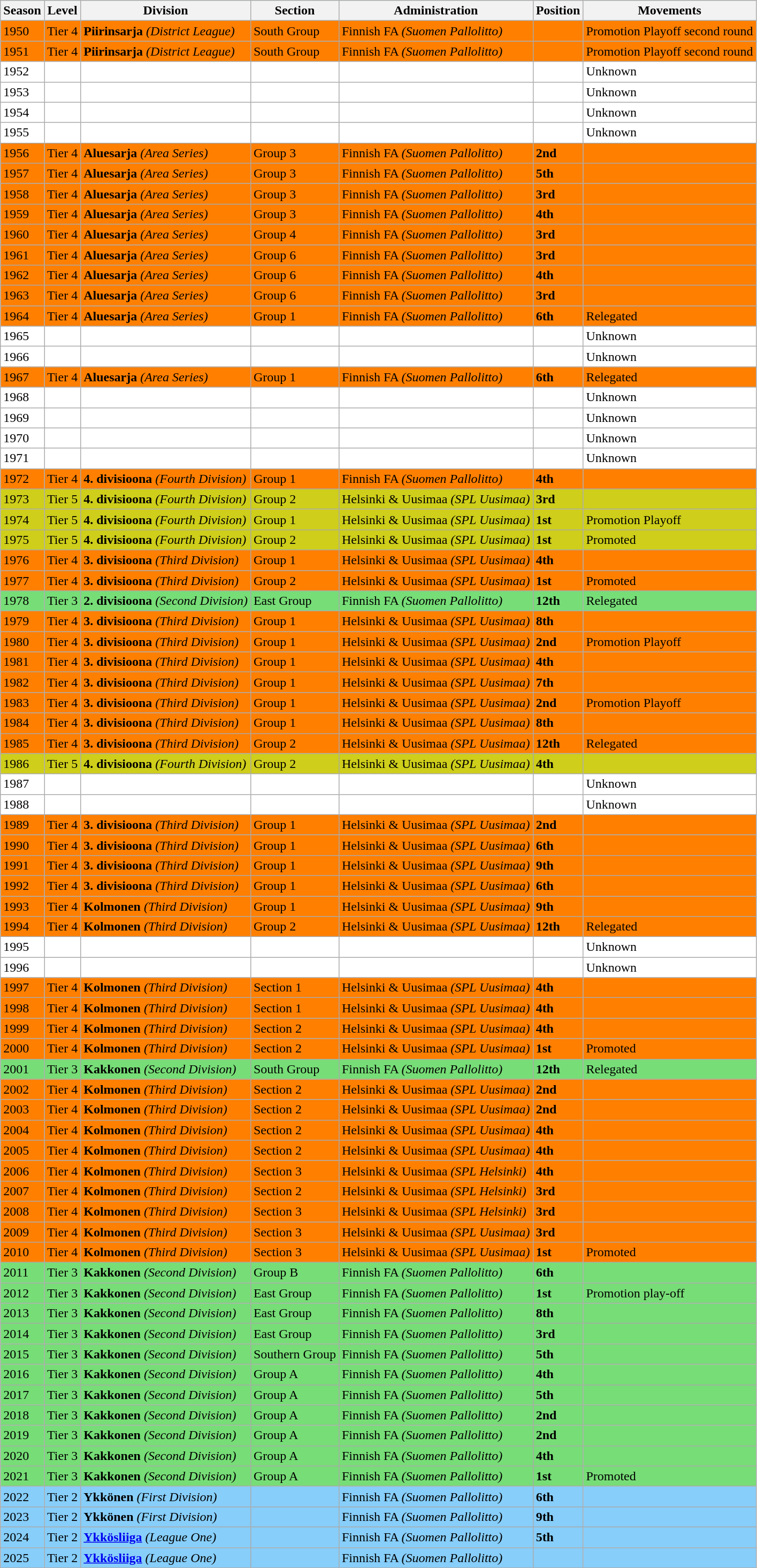<table class="wikitable">
<tr style="background:#f0f6fa;">
<th><strong>Season</strong></th>
<th><strong>Level</strong></th>
<th><strong>Division</strong></th>
<th><strong>Section</strong></th>
<th><strong>Administration</strong></th>
<th><strong>Position</strong></th>
<th><strong>Movements</strong></th>
</tr>
<tr>
<td style="background:#FF7F00;">1950</td>
<td style="background:#FF7F00;">Tier 4</td>
<td style="background:#FF7F00;"><strong>Piirinsarja</strong> <em>(District League)</em></td>
<td style="background:#FF7F00;">South Group</td>
<td style="background:#FF7F00;">Finnish FA <em>(Suomen Pallolitto)</em></td>
<td style="background:#FF7F00;"></td>
<td style="background:#FF7F00;">Promotion Playoff second round</td>
</tr>
<tr>
<td style="background:#FF7F00;">1951</td>
<td style="background:#FF7F00;">Tier 4</td>
<td style="background:#FF7F00;"><strong>Piirinsarja</strong> <em>(District League)</em></td>
<td style="background:#FF7F00;">South Group</td>
<td style="background:#FF7F00;">Finnish FA <em>(Suomen Pallolitto)</em></td>
<td style="background:#FF7F00;"></td>
<td style="background:#FF7F00;">Promotion Playoff second round</td>
</tr>
<tr>
<td style="background:#FFFFFF;">1952</td>
<td style="background:#FFFFFF;"></td>
<td style="background:#FFFFFF;"></td>
<td style="background:#FFFFFF;"></td>
<td style="background:#FFFFFF;"></td>
<td style="background:#FFFFFF;"></td>
<td style="background:#FFFFFF;">Unknown</td>
</tr>
<tr>
<td style="background:#FFFFFF;">1953</td>
<td style="background:#FFFFFF;"></td>
<td style="background:#FFFFFF;"></td>
<td style="background:#FFFFFF;"></td>
<td style="background:#FFFFFF;"></td>
<td style="background:#FFFFFF;"></td>
<td style="background:#FFFFFF;">Unknown</td>
</tr>
<tr>
<td style="background:#FFFFFF;">1954</td>
<td style="background:#FFFFFF;"></td>
<td style="background:#FFFFFF;"></td>
<td style="background:#FFFFFF;"></td>
<td style="background:#FFFFFF;"></td>
<td style="background:#FFFFFF;"></td>
<td style="background:#FFFFFF;">Unknown</td>
</tr>
<tr>
<td style="background:#FFFFFF;">1955</td>
<td style="background:#FFFFFF;"></td>
<td style="background:#FFFFFF;"></td>
<td style="background:#FFFFFF;"></td>
<td style="background:#FFFFFF;"></td>
<td style="background:#FFFFFF;"></td>
<td style="background:#FFFFFF;">Unknown</td>
</tr>
<tr>
<td style="background:#FF7F00;">1956</td>
<td style="background:#FF7F00;">Tier 4</td>
<td style="background:#FF7F00;"><strong>Aluesarja</strong> <em>(Area Series)</em></td>
<td style="background:#FF7F00;">Group 3</td>
<td style="background:#FF7F00;">Finnish FA <em>(Suomen Pallolitto)</em></td>
<td style="background:#FF7F00;"><strong>2nd</strong></td>
<td style="background:#FF7F00;"></td>
</tr>
<tr>
<td style="background:#FF7F00;">1957</td>
<td style="background:#FF7F00;">Tier 4</td>
<td style="background:#FF7F00;"><strong>Aluesarja</strong> <em>(Area Series)</em></td>
<td style="background:#FF7F00;">Group 3</td>
<td style="background:#FF7F00;">Finnish FA <em>(Suomen Pallolitto)</em></td>
<td style="background:#FF7F00;"><strong>5th</strong></td>
<td style="background:#FF7F00;"></td>
</tr>
<tr>
<td style="background:#FF7F00;">1958</td>
<td style="background:#FF7F00;">Tier 4</td>
<td style="background:#FF7F00;"><strong>Aluesarja</strong> <em>(Area Series)</em></td>
<td style="background:#FF7F00;">Group 3</td>
<td style="background:#FF7F00;">Finnish FA <em>(Suomen Pallolitto)</em></td>
<td style="background:#FF7F00;"><strong>3rd</strong></td>
<td style="background:#FF7F00;"></td>
</tr>
<tr>
<td style="background:#FF7F00;">1959</td>
<td style="background:#FF7F00;">Tier 4</td>
<td style="background:#FF7F00;"><strong>Aluesarja</strong> <em>(Area Series)</em></td>
<td style="background:#FF7F00;">Group 3</td>
<td style="background:#FF7F00;">Finnish FA <em>(Suomen Pallolitto)</em></td>
<td style="background:#FF7F00;"><strong>4th</strong></td>
<td style="background:#FF7F00;"></td>
</tr>
<tr>
<td style="background:#FF7F00;">1960</td>
<td style="background:#FF7F00;">Tier 4</td>
<td style="background:#FF7F00;"><strong>Aluesarja</strong> <em>(Area Series)</em></td>
<td style="background:#FF7F00;">Group 4</td>
<td style="background:#FF7F00;">Finnish FA <em>(Suomen Pallolitto)</em></td>
<td style="background:#FF7F00;"><strong>3rd</strong></td>
<td style="background:#FF7F00;"></td>
</tr>
<tr>
<td style="background:#FF7F00;">1961</td>
<td style="background:#FF7F00;">Tier 4</td>
<td style="background:#FF7F00;"><strong>Aluesarja</strong> <em>(Area Series)</em></td>
<td style="background:#FF7F00;">Group 6</td>
<td style="background:#FF7F00;">Finnish FA <em>(Suomen Pallolitto)</em></td>
<td style="background:#FF7F00;"><strong>3rd</strong></td>
<td style="background:#FF7F00;"></td>
</tr>
<tr>
<td style="background:#FF7F00;">1962</td>
<td style="background:#FF7F00;">Tier 4</td>
<td style="background:#FF7F00;"><strong>Aluesarja</strong> <em>(Area Series)</em></td>
<td style="background:#FF7F00;">Group 6</td>
<td style="background:#FF7F00;">Finnish FA <em>(Suomen Pallolitto)</em></td>
<td style="background:#FF7F00;"><strong>4th</strong></td>
<td style="background:#FF7F00;"></td>
</tr>
<tr>
<td style="background:#FF7F00;">1963</td>
<td style="background:#FF7F00;">Tier 4</td>
<td style="background:#FF7F00;"><strong>Aluesarja</strong> <em>(Area Series)</em></td>
<td style="background:#FF7F00;">Group 6</td>
<td style="background:#FF7F00;">Finnish FA <em>(Suomen Pallolitto)</em></td>
<td style="background:#FF7F00;"><strong>3rd</strong></td>
<td style="background:#FF7F00;"></td>
</tr>
<tr>
<td style="background:#FF7F00;">1964</td>
<td style="background:#FF7F00;">Tier 4</td>
<td style="background:#FF7F00;"><strong>Aluesarja</strong> <em>(Area Series)</em></td>
<td style="background:#FF7F00;">Group 1</td>
<td style="background:#FF7F00;">Finnish FA <em>(Suomen Pallolitto)</em></td>
<td style="background:#FF7F00;"><strong>6th</strong></td>
<td style="background:#FF7F00;">Relegated</td>
</tr>
<tr>
<td style="background:#FFFFFF;">1965</td>
<td style="background:#FFFFFF;"></td>
<td style="background:#FFFFFF;"></td>
<td style="background:#FFFFFF;"></td>
<td style="background:#FFFFFF;"></td>
<td style="background:#FFFFFF;"></td>
<td style="background:#FFFFFF;">Unknown</td>
</tr>
<tr>
<td style="background:#FFFFFF;">1966</td>
<td style="background:#FFFFFF;"></td>
<td style="background:#FFFFFF;"></td>
<td style="background:#FFFFFF;"></td>
<td style="background:#FFFFFF;"></td>
<td style="background:#FFFFFF;"></td>
<td style="background:#FFFFFF;">Unknown</td>
</tr>
<tr>
<td style="background:#FF7F00;">1967</td>
<td style="background:#FF7F00;">Tier 4</td>
<td style="background:#FF7F00;"><strong>Aluesarja</strong> <em>(Area Series)</em></td>
<td style="background:#FF7F00;">Group 1</td>
<td style="background:#FF7F00;">Finnish FA <em>(Suomen Pallolitto)</em></td>
<td style="background:#FF7F00;"><strong>6th</strong></td>
<td style="background:#FF7F00;">Relegated</td>
</tr>
<tr>
<td style="background:#FFFFFF;">1968</td>
<td style="background:#FFFFFF;"></td>
<td style="background:#FFFFFF;"></td>
<td style="background:#FFFFFF;"></td>
<td style="background:#FFFFFF;"></td>
<td style="background:#FFFFFF;"></td>
<td style="background:#FFFFFF;">Unknown</td>
</tr>
<tr>
<td style="background:#FFFFFF;">1969</td>
<td style="background:#FFFFFF;"></td>
<td style="background:#FFFFFF;"></td>
<td style="background:#FFFFFF;"></td>
<td style="background:#FFFFFF;"></td>
<td style="background:#FFFFFF;"></td>
<td style="background:#FFFFFF;">Unknown</td>
</tr>
<tr>
<td style="background:#FFFFFF;">1970</td>
<td style="background:#FFFFFF;"></td>
<td style="background:#FFFFFF;"></td>
<td style="background:#FFFFFF;"></td>
<td style="background:#FFFFFF;"></td>
<td style="background:#FFFFFF;"></td>
<td style="background:#FFFFFF;">Unknown</td>
</tr>
<tr>
<td style="background:#FFFFFF;">1971</td>
<td style="background:#FFFFFF;"></td>
<td style="background:#FFFFFF;"></td>
<td style="background:#FFFFFF;"></td>
<td style="background:#FFFFFF;"></td>
<td style="background:#FFFFFF;"></td>
<td style="background:#FFFFFF;">Unknown</td>
</tr>
<tr>
<td style="background:#FF7F00;">1972</td>
<td style="background:#FF7F00;">Tier 4</td>
<td style="background:#FF7F00;"><strong>4. divisioona</strong> <em>(Fourth Division)</em></td>
<td style="background:#FF7F00;">Group 1</td>
<td style="background:#FF7F00;">Finnish FA <em>(Suomen Pallolitto)</em></td>
<td style="background:#FF7F00;"><strong>4th</strong></td>
<td style="background:#FF7F00;"></td>
</tr>
<tr>
<td style="background:#CECE1B;">1973</td>
<td style="background:#CECE1B;">Tier 5</td>
<td style="background:#CECE1B;"><strong>4. divisioona</strong> <em>(Fourth Division)</em></td>
<td style="background:#CECE1B;">Group 2</td>
<td style="background:#CECE1B;">Helsinki & Uusimaa <em>(SPL Uusimaa)</em></td>
<td style="background:#CECE1B;"><strong>3rd</strong></td>
<td style="background:#CECE1B;"></td>
</tr>
<tr>
<td style="background:#CECE1B;">1974</td>
<td style="background:#CECE1B;">Tier 5</td>
<td style="background:#CECE1B;"><strong>4. divisioona</strong> <em>(Fourth Division)</em></td>
<td style="background:#CECE1B;">Group 1</td>
<td style="background:#CECE1B;">Helsinki & Uusimaa <em>(SPL Uusimaa)</em></td>
<td style="background:#CECE1B;"><strong>1st</strong></td>
<td style="background:#CECE1B;">Promotion Playoff</td>
</tr>
<tr>
<td style="background:#CECE1B;">1975</td>
<td style="background:#CECE1B;">Tier 5</td>
<td style="background:#CECE1B;"><strong>4. divisioona</strong> <em>(Fourth Division)</em></td>
<td style="background:#CECE1B;">Group 2</td>
<td style="background:#CECE1B;">Helsinki & Uusimaa <em>(SPL Uusimaa)</em></td>
<td style="background:#CECE1B;"><strong>1st</strong></td>
<td style="background:#CECE1B;">Promoted</td>
</tr>
<tr>
<td style="background:#FF7F00;">1976</td>
<td style="background:#FF7F00;">Tier 4</td>
<td style="background:#FF7F00;"><strong>3. divisioona</strong> <em>(Third Division)</em></td>
<td style="background:#FF7F00;">Group 1</td>
<td style="background:#FF7F00;">Helsinki & Uusimaa <em>(SPL Uusimaa)</em></td>
<td style="background:#FF7F00;"><strong>4th</strong></td>
<td style="background:#FF7F00;"></td>
</tr>
<tr>
<td style="background:#FF7F00;">1977</td>
<td style="background:#FF7F00;">Tier 4</td>
<td style="background:#FF7F00;"><strong>3. divisioona</strong> <em>(Third Division)</em></td>
<td style="background:#FF7F00;">Group 2</td>
<td style="background:#FF7F00;">Helsinki & Uusimaa <em>(SPL Uusimaa)</em></td>
<td style="background:#FF7F00;"><strong>1st</strong></td>
<td style="background:#FF7F00;">Promoted</td>
</tr>
<tr>
<td style="background:#77DD77;">1978</td>
<td style="background:#77DD77;">Tier 3</td>
<td style="background:#77DD77;"><strong>2. divisioona</strong> <em>(Second Division)</em></td>
<td style="background:#77DD77;">East Group</td>
<td style="background:#77DD77;">Finnish FA <em>(Suomen Pallolitto)</em></td>
<td style="background:#77DD77;"><strong>12th</strong></td>
<td style="background:#77DD77;">Relegated</td>
</tr>
<tr>
<td style="background:#FF7F00;">1979</td>
<td style="background:#FF7F00;">Tier 4</td>
<td style="background:#FF7F00;"><strong>3. divisioona</strong> <em>(Third Division)</em></td>
<td style="background:#FF7F00;">Group 1</td>
<td style="background:#FF7F00;">Helsinki & Uusimaa <em>(SPL Uusimaa)</em></td>
<td style="background:#FF7F00;"><strong>8th</strong></td>
<td style="background:#FF7F00;"></td>
</tr>
<tr>
<td style="background:#FF7F00;">1980</td>
<td style="background:#FF7F00;">Tier 4</td>
<td style="background:#FF7F00;"><strong>3. divisioona</strong> <em>(Third Division)</em></td>
<td style="background:#FF7F00;">Group 1</td>
<td style="background:#FF7F00;">Helsinki & Uusimaa <em>(SPL Uusimaa)</em></td>
<td style="background:#FF7F00;"><strong>2nd</strong></td>
<td style="background:#FF7F00;">Promotion Playoff</td>
</tr>
<tr>
<td style="background:#FF7F00;">1981</td>
<td style="background:#FF7F00;">Tier 4</td>
<td style="background:#FF7F00;"><strong>3. divisioona</strong> <em>(Third Division)</em></td>
<td style="background:#FF7F00;">Group 1</td>
<td style="background:#FF7F00;">Helsinki & Uusimaa <em>(SPL Uusimaa)</em></td>
<td style="background:#FF7F00;"><strong>4th</strong></td>
<td style="background:#FF7F00;"></td>
</tr>
<tr>
<td style="background:#FF7F00;">1982</td>
<td style="background:#FF7F00;">Tier 4</td>
<td style="background:#FF7F00;"><strong>3. divisioona</strong> <em>(Third Division)</em></td>
<td style="background:#FF7F00;">Group 1</td>
<td style="background:#FF7F00;">Helsinki & Uusimaa <em>(SPL Uusimaa)</em></td>
<td style="background:#FF7F00;"><strong>7th</strong></td>
<td style="background:#FF7F00;"></td>
</tr>
<tr>
<td style="background:#FF7F00;">1983</td>
<td style="background:#FF7F00;">Tier 4</td>
<td style="background:#FF7F00;"><strong>3. divisioona</strong> <em>(Third Division)</em></td>
<td style="background:#FF7F00;">Group 1</td>
<td style="background:#FF7F00;">Helsinki & Uusimaa <em>(SPL Uusimaa)</em></td>
<td style="background:#FF7F00;"><strong>2nd</strong></td>
<td style="background:#FF7F00;">Promotion Playoff</td>
</tr>
<tr>
<td style="background:#FF7F00;">1984</td>
<td style="background:#FF7F00;">Tier 4</td>
<td style="background:#FF7F00;"><strong>3. divisioona</strong> <em>(Third Division)</em></td>
<td style="background:#FF7F00;">Group 1</td>
<td style="background:#FF7F00;">Helsinki & Uusimaa <em>(SPL Uusimaa)</em></td>
<td style="background:#FF7F00;"><strong>8th</strong></td>
<td style="background:#FF7F00;"></td>
</tr>
<tr>
<td style="background:#FF7F00;">1985</td>
<td style="background:#FF7F00;">Tier 4</td>
<td style="background:#FF7F00;"><strong>3. divisioona</strong> <em>(Third Division)</em></td>
<td style="background:#FF7F00;">Group 2</td>
<td style="background:#FF7F00;">Helsinki & Uusimaa <em>(SPL Uusimaa)</em></td>
<td style="background:#FF7F00;"><strong>12th</strong></td>
<td style="background:#FF7F00;">Relegated</td>
</tr>
<tr>
<td style="background:#CECE1B;">1986</td>
<td style="background:#CECE1B;">Tier 5</td>
<td style="background:#CECE1B;"><strong>4. divisioona</strong> <em>(Fourth Division)</em></td>
<td style="background:#CECE1B;">Group 2</td>
<td style="background:#CECE1B;">Helsinki & Uusimaa <em>(SPL Uusimaa)</em></td>
<td style="background:#CECE1B;"><strong>4th</strong></td>
<td style="background:#CECE1B;"></td>
</tr>
<tr>
<td style="background:#FFFFFF;">1987</td>
<td style="background:#FFFFFF;"></td>
<td style="background:#FFFFFF;"></td>
<td style="background:#FFFFFF;"></td>
<td style="background:#FFFFFF;"></td>
<td style="background:#FFFFFF;"></td>
<td style="background:#FFFFFF;">Unknown</td>
</tr>
<tr>
<td style="background:#FFFFFF;">1988</td>
<td style="background:#FFFFFF;"></td>
<td style="background:#FFFFFF;"></td>
<td style="background:#FFFFFF;"></td>
<td style="background:#FFFFFF;"></td>
<td style="background:#FFFFFF;"></td>
<td style="background:#FFFFFF;">Unknown</td>
</tr>
<tr>
<td style="background:#FF7F00;">1989</td>
<td style="background:#FF7F00;">Tier 4</td>
<td style="background:#FF7F00;"><strong>3. divisioona</strong> <em>(Third Division)</em></td>
<td style="background:#FF7F00;">Group 1</td>
<td style="background:#FF7F00;">Helsinki & Uusimaa <em>(SPL Uusimaa)</em></td>
<td style="background:#FF7F00;"><strong>2nd</strong></td>
<td style="background:#FF7F00;"></td>
</tr>
<tr>
<td style="background:#FF7F00;">1990</td>
<td style="background:#FF7F00;">Tier 4</td>
<td style="background:#FF7F00;"><strong>3. divisioona</strong> <em>(Third Division)</em></td>
<td style="background:#FF7F00;">Group 1</td>
<td style="background:#FF7F00;">Helsinki & Uusimaa <em>(SPL Uusimaa)</em></td>
<td style="background:#FF7F00;"><strong>6th</strong></td>
<td style="background:#FF7F00;"></td>
</tr>
<tr>
<td style="background:#FF7F00;">1991</td>
<td style="background:#FF7F00;">Tier 4</td>
<td style="background:#FF7F00;"><strong>3. divisioona</strong> <em>(Third Division)</em></td>
<td style="background:#FF7F00;">Group 1</td>
<td style="background:#FF7F00;">Helsinki & Uusimaa <em>(SPL Uusimaa)</em></td>
<td style="background:#FF7F00;"><strong>9th</strong></td>
<td style="background:#FF7F00;"></td>
</tr>
<tr>
<td style="background:#FF7F00;">1992</td>
<td style="background:#FF7F00;">Tier 4</td>
<td style="background:#FF7F00;"><strong>3. divisioona</strong> <em>(Third Division)</em></td>
<td style="background:#FF7F00;">Group 1</td>
<td style="background:#FF7F00;">Helsinki & Uusimaa <em>(SPL Uusimaa)</em></td>
<td style="background:#FF7F00;"><strong>6th</strong></td>
<td style="background:#FF7F00;"></td>
</tr>
<tr>
<td style="background:#FF7F00;">1993</td>
<td style="background:#FF7F00;">Tier 4</td>
<td style="background:#FF7F00;"><strong>Kolmonen</strong> <em>(Third Division)</em></td>
<td style="background:#FF7F00;">Group 1</td>
<td style="background:#FF7F00;">Helsinki & Uusimaa <em>(SPL Uusimaa)</em></td>
<td style="background:#FF7F00;"><strong>9th</strong></td>
<td style="background:#FF7F00;"></td>
</tr>
<tr>
<td style="background:#FF7F00;">1994</td>
<td style="background:#FF7F00;">Tier 4</td>
<td style="background:#FF7F00;"><strong>Kolmonen</strong> <em>(Third Division)</em></td>
<td style="background:#FF7F00;">Group 2</td>
<td style="background:#FF7F00;">Helsinki & Uusimaa <em>(SPL Uusimaa)</em></td>
<td style="background:#FF7F00;"><strong>12th</strong></td>
<td style="background:#FF7F00;">Relegated</td>
</tr>
<tr>
<td style="background:#FFFFFF;">1995</td>
<td style="background:#FFFFFF;"></td>
<td style="background:#FFFFFF;"></td>
<td style="background:#FFFFFF;"></td>
<td style="background:#FFFFFF;"></td>
<td style="background:#FFFFFF;"></td>
<td style="background:#FFFFFF;">Unknown</td>
</tr>
<tr>
<td style="background:#FFFFFF;">1996</td>
<td style="background:#FFFFFF;"></td>
<td style="background:#FFFFFF;"></td>
<td style="background:#FFFFFF;"></td>
<td style="background:#FFFFFF;"></td>
<td style="background:#FFFFFF;"></td>
<td style="background:#FFFFFF;">Unknown</td>
</tr>
<tr>
<td style="background:#FF7F00;">1997</td>
<td style="background:#FF7F00;">Tier 4</td>
<td style="background:#FF7F00;"><strong>Kolmonen</strong> <em>(Third Division)</em></td>
<td style="background:#FF7F00;">Section 1</td>
<td style="background:#FF7F00;">Helsinki & Uusimaa <em>(SPL Uusimaa)</em></td>
<td style="background:#FF7F00;"><strong>4th</strong></td>
<td style="background:#FF7F00;"></td>
</tr>
<tr>
<td style="background:#FF7F00;">1998</td>
<td style="background:#FF7F00;">Tier 4</td>
<td style="background:#FF7F00;"><strong>Kolmonen</strong> <em>(Third Division)</em></td>
<td style="background:#FF7F00;">Section 1</td>
<td style="background:#FF7F00;">Helsinki & Uusimaa <em>(SPL Uusimaa)</em></td>
<td style="background:#FF7F00;"><strong>4th</strong></td>
<td style="background:#FF7F00;"></td>
</tr>
<tr>
<td style="background:#FF7F00;">1999</td>
<td style="background:#FF7F00;">Tier 4</td>
<td style="background:#FF7F00;"><strong>Kolmonen</strong> <em>(Third Division)</em></td>
<td style="background:#FF7F00;">Section 2</td>
<td style="background:#FF7F00;">Helsinki & Uusimaa <em>(SPL Uusimaa)</em></td>
<td style="background:#FF7F00;"><strong>4th</strong></td>
<td style="background:#FF7F00;"></td>
</tr>
<tr>
<td style="background:#FF7F00;">2000</td>
<td style="background:#FF7F00;">Tier 4</td>
<td style="background:#FF7F00;"><strong>Kolmonen</strong> <em>(Third Division)</em></td>
<td style="background:#FF7F00;">Section 2</td>
<td style="background:#FF7F00;">Helsinki & Uusimaa <em>(SPL Uusimaa)</em></td>
<td style="background:#FF7F00;"><strong>1st</strong></td>
<td style="background:#FF7F00;">Promoted</td>
</tr>
<tr>
<td style="background:#77DD77;">2001</td>
<td style="background:#77DD77;">Tier 3</td>
<td style="background:#77DD77;"><strong>Kakkonen</strong> <em>(Second Division)</em></td>
<td style="background:#77DD77;">South Group</td>
<td style="background:#77DD77;">Finnish FA <em>(Suomen Pallolitto)</em></td>
<td style="background:#77DD77;"><strong>12th</strong></td>
<td style="background:#77DD77;">Relegated</td>
</tr>
<tr>
<td style="background:#FF7F00;">2002</td>
<td style="background:#FF7F00;">Tier 4</td>
<td style="background:#FF7F00;"><strong>Kolmonen</strong> <em>(Third Division)</em></td>
<td style="background:#FF7F00;">Section 2</td>
<td style="background:#FF7F00;">Helsinki & Uusimaa <em>(SPL Uusimaa)</em></td>
<td style="background:#FF7F00;"><strong>2nd</strong></td>
<td style="background:#FF7F00;"></td>
</tr>
<tr>
<td style="background:#FF7F00;">2003</td>
<td style="background:#FF7F00;">Tier 4</td>
<td style="background:#FF7F00;"><strong>Kolmonen</strong> <em>(Third Division)</em></td>
<td style="background:#FF7F00;">Section 2</td>
<td style="background:#FF7F00;">Helsinki & Uusimaa <em>(SPL Uusimaa)</em></td>
<td style="background:#FF7F00;"><strong>2nd</strong></td>
<td style="background:#FF7F00;"></td>
</tr>
<tr>
<td style="background:#FF7F00;">2004</td>
<td style="background:#FF7F00;">Tier 4</td>
<td style="background:#FF7F00;"><strong>Kolmonen</strong> <em>(Third Division)</em></td>
<td style="background:#FF7F00;">Section 2</td>
<td style="background:#FF7F00;">Helsinki & Uusimaa <em>(SPL Uusimaa)</em></td>
<td style="background:#FF7F00;"><strong>4th</strong></td>
<td style="background:#FF7F00;"></td>
</tr>
<tr>
<td style="background:#FF7F00;">2005</td>
<td style="background:#FF7F00;">Tier 4</td>
<td style="background:#FF7F00;"><strong>Kolmonen</strong> <em>(Third Division)</em></td>
<td style="background:#FF7F00;">Section 2</td>
<td style="background:#FF7F00;">Helsinki & Uusimaa <em>(SPL Uusimaa)</em></td>
<td style="background:#FF7F00;"><strong>4th</strong></td>
<td style="background:#FF7F00;"></td>
</tr>
<tr>
<td style="background:#FF7F00;">2006</td>
<td style="background:#FF7F00;">Tier 4</td>
<td style="background:#FF7F00;"><strong>Kolmonen</strong> <em>(Third Division)</em></td>
<td style="background:#FF7F00;">Section 3</td>
<td style="background:#FF7F00;">Helsinki & Uusimaa <em>(SPL Helsinki)</em></td>
<td style="background:#FF7F00;"><strong>4th</strong></td>
<td style="background:#FF7F00;"></td>
</tr>
<tr>
<td style="background:#FF7F00;">2007</td>
<td style="background:#FF7F00;">Tier 4</td>
<td style="background:#FF7F00;"><strong>Kolmonen</strong> <em>(Third Division)</em></td>
<td style="background:#FF7F00;">Section 2</td>
<td style="background:#FF7F00;">Helsinki & Uusimaa <em>(SPL Helsinki)</em></td>
<td style="background:#FF7F00;"><strong>3rd</strong></td>
<td style="background:#FF7F00;"></td>
</tr>
<tr>
<td style="background:#FF7F00;">2008</td>
<td style="background:#FF7F00;">Tier 4</td>
<td style="background:#FF7F00;"><strong>Kolmonen</strong> <em>(Third Division)</em></td>
<td style="background:#FF7F00;">Section 3</td>
<td style="background:#FF7F00;">Helsinki & Uusimaa <em>(SPL Helsinki)</em></td>
<td style="background:#FF7F00;"><strong>3rd</strong></td>
<td style="background:#FF7F00;"></td>
</tr>
<tr>
<td style="background:#FF7F00;">2009</td>
<td style="background:#FF7F00;">Tier 4</td>
<td style="background:#FF7F00;"><strong>Kolmonen</strong> <em>(Third Division)</em></td>
<td style="background:#FF7F00;">Section 3</td>
<td style="background:#FF7F00;">Helsinki & Uusimaa <em>(SPL Uusimaa)</em></td>
<td style="background:#FF7F00;"><strong>3rd</strong></td>
<td style="background:#FF7F00;"></td>
</tr>
<tr>
<td style="background:#FF7F00;">2010</td>
<td style="background:#FF7F00;">Tier 4</td>
<td style="background:#FF7F00;"><strong>Kolmonen</strong> <em>(Third Division)</em></td>
<td style="background:#FF7F00;">Section 3</td>
<td style="background:#FF7F00;">Helsinki & Uusimaa <em>(SPL Uusimaa)</em></td>
<td style="background:#FF7F00;"><strong>1st</strong></td>
<td style="background:#FF7F00;">Promoted</td>
</tr>
<tr>
<td style="background:#77DD77;">2011</td>
<td style="background:#77DD77;">Tier 3</td>
<td style="background:#77DD77;"><strong>Kakkonen</strong> <em>(Second Division)</em></td>
<td style="background:#77DD77;">Group B</td>
<td style="background:#77DD77;">Finnish FA <em>(Suomen Pallolitto)</em></td>
<td style="background:#77DD77;"><strong>6th</strong></td>
<td style="background:#77DD77;"></td>
</tr>
<tr>
<td style="background:#77DD77;">2012</td>
<td style="background:#77DD77;">Tier 3</td>
<td style="background:#77DD77;"><strong>Kakkonen</strong> <em>(Second Division)</em></td>
<td style="background:#77DD77;">East Group</td>
<td style="background:#77DD77;">Finnish FA <em>(Suomen Pallolitto)</em></td>
<td style="background:#77DD77;"><strong>1st</strong></td>
<td style="background:#77DD77;">Promotion play-off</td>
</tr>
<tr>
<td style="background:#77DD77;">2013</td>
<td style="background:#77DD77;">Tier 3</td>
<td style="background:#77DD77;"><strong>Kakkonen</strong> <em>(Second Division)</em></td>
<td style="background:#77DD77;">East Group</td>
<td style="background:#77DD77;">Finnish FA <em>(Suomen Pallolitto)</em></td>
<td style="background:#77DD77;"><strong>8th</strong></td>
<td style="background:#77DD77;"></td>
</tr>
<tr>
<td style="background:#77DD77;">2014</td>
<td style="background:#77DD77;">Tier 3</td>
<td style="background:#77DD77;"><strong>Kakkonen</strong> <em>(Second Division)</em></td>
<td style="background:#77DD77;">East Group</td>
<td style="background:#77DD77;">Finnish FA <em>(Suomen Pallolitto)</em></td>
<td style="background:#77DD77;"><strong>3rd</strong></td>
<td style="background:#77DD77;"></td>
</tr>
<tr>
<td style="background:#77DD77;">2015</td>
<td style="background:#77DD77;">Tier 3</td>
<td style="background:#77DD77;"><strong>Kakkonen</strong> <em>(Second Division)</em></td>
<td style="background:#77DD77;">Southern Group</td>
<td style="background:#77DD77;">Finnish FA <em>(Suomen Pallolitto)</em></td>
<td style="background:#77DD77;"><strong>5th</strong></td>
<td style="background:#77DD77;"></td>
</tr>
<tr>
<td style="background:#77DD77;">2016</td>
<td style="background:#77DD77;">Tier 3</td>
<td style="background:#77DD77;"><strong>Kakkonen</strong> <em>(Second Division)</em></td>
<td style="background:#77DD77;">Group A</td>
<td style="background:#77DD77;">Finnish FA <em>(Suomen Pallolitto)</em></td>
<td style="background:#77DD77;"><strong>4th</strong></td>
<td style="background:#77DD77;"></td>
</tr>
<tr>
<td style="background:#77DD77;">2017</td>
<td style="background:#77DD77;">Tier 3</td>
<td style="background:#77DD77;"><strong>Kakkonen</strong> <em>(Second Division)</em></td>
<td style="background:#77DD77;">Group A</td>
<td style="background:#77DD77;">Finnish FA <em>(Suomen Pallolitto)</em></td>
<td style="background:#77DD77;"><strong>5th</strong></td>
<td style="background:#77DD77;"></td>
</tr>
<tr>
<td style="background:#77DD77;">2018</td>
<td style="background:#77DD77;">Tier 3</td>
<td style="background:#77DD77;"><strong>Kakkonen</strong> <em>(Second Division)</em></td>
<td style="background:#77DD77;">Group A</td>
<td style="background:#77DD77;">Finnish FA <em>(Suomen Pallolitto)</em></td>
<td style="background:#77DD77;"><strong>2nd</strong></td>
<td style="background:#77DD77;"></td>
</tr>
<tr>
<td style="background:#77DD77;">2019</td>
<td style="background:#77DD77;">Tier 3</td>
<td style="background:#77DD77;"><strong>Kakkonen</strong> <em>(Second Division)</em></td>
<td style="background:#77DD77;">Group A</td>
<td style="background:#77DD77;">Finnish FA <em>(Suomen Pallolitto)</em></td>
<td style="background:#77DD77;"><strong>2nd</strong></td>
<td style="background:#77DD77;"></td>
</tr>
<tr>
<td style="background:#77DD77;">2020</td>
<td style="background:#77DD77;">Tier 3</td>
<td style="background:#77DD77;"><strong>Kakkonen</strong> <em>(Second Division)</em></td>
<td style="background:#77DD77;">Group A</td>
<td style="background:#77DD77;">Finnish FA <em>(Suomen Pallolitto)</em></td>
<td style="background:#77DD77;"><strong>4th</strong></td>
<td style="background:#77DD77;"></td>
</tr>
<tr>
<td style="background:#77DD77;">2021</td>
<td style="background:#77DD77;">Tier 3</td>
<td style="background:#77DD77;"><strong>Kakkonen</strong> <em>(Second Division)</em></td>
<td style="background:#77DD77;">Group A</td>
<td style="background:#77DD77;">Finnish FA <em>(Suomen Pallolitto)</em></td>
<td style="background:#77DD77;"><strong>1st</strong></td>
<td style="background:#77DD77;">Promoted</td>
</tr>
<tr>
<td style="background:#87CEFA;">2022</td>
<td style="background:#87CEFA;">Tier 2</td>
<td style="background:#87CEFA;"><strong>Ykkönen</strong> <em>(First Division)</em></td>
<td style="background:#87CEFA;"></td>
<td style="background:#87CEFA;">Finnish FA <em>(Suomen Pallolitto)</em></td>
<td style="background:#87CEFA;"><strong>6th</strong></td>
<td style="background:#87CEFA;"></td>
</tr>
<tr>
<td style="background:#87CEFA;">2023</td>
<td style="background:#87CEFA;">Tier 2</td>
<td style="background:#87CEFA;"><strong>Ykkönen</strong> <em>(First Division)</em></td>
<td style="background:#87CEFA;"></td>
<td style="background:#87CEFA;">Finnish FA <em>(Suomen Pallolitto)</em></td>
<td style="background:#87CEFA;"><strong>9th</strong></td>
<td style="background:#87CEFA;"></td>
</tr>
<tr>
<td style="background:#87CEFA;">2024</td>
<td style="background:#87CEFA;">Tier 2</td>
<td style="background:#87CEFA;"><strong><a href='#'>Ykkösliiga</a></strong> <em>(League One)</em></td>
<td style="background:#87CEFA;"></td>
<td style="background:#87CEFA;">Finnish FA <em>(Suomen Pallolitto)</em></td>
<td style="background:#87CEFA;"><strong>5th</strong></td>
<td style="background:#87CEFA;"></td>
</tr>
<tr>
<td style="background:#87CEFA;">2025</td>
<td style="background:#87CEFA;">Tier 2</td>
<td style="background:#87CEFA;"><strong><a href='#'>Ykkösliiga</a></strong> <em>(League One)</em></td>
<td style="background:#87CEFA;"></td>
<td style="background:#87CEFA;">Finnish FA <em>(Suomen Pallolitto)</em></td>
<td style="background:#87CEFA;"></td>
<td style="background:#87CEFA;"></td>
</tr>
</table>
